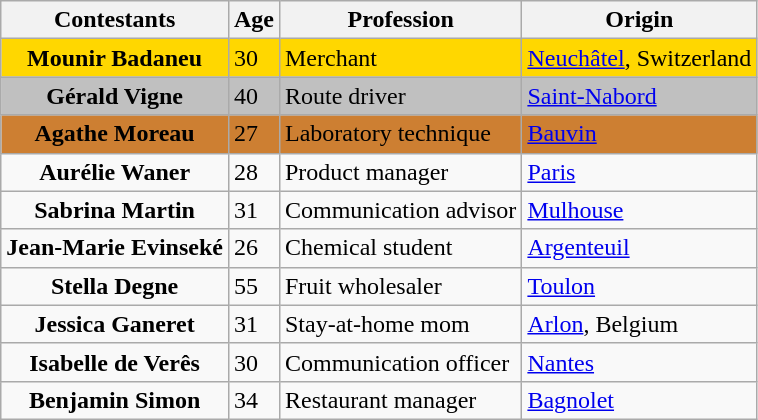<table class="wikitable style="width:60%;">
<tr>
<th>Contestants</th>
<th>Age</th>
<th>Profession</th>
<th>Origin</th>
</tr>
<tr Style="background:Gold">
<td align=center><strong>Mounir Badaneu</strong></td>
<td>30</td>
<td>Merchant</td>
<td><a href='#'>Neuchâtel</a>, Switzerland</td>
</tr>
<tr Style="background:Silver">
<td align=center><strong>Gérald Vigne</strong></td>
<td>40</td>
<td>Route driver</td>
<td><a href='#'>Saint-Nabord</a></td>
</tr>
<tr Style="background:#cd7f32">
<td align=center><strong>Agathe Moreau</strong></td>
<td>27</td>
<td>Laboratory technique</td>
<td><a href='#'>Bauvin</a></td>
</tr>
<tr>
<td align=center><strong>Aurélie Waner</strong></td>
<td>28</td>
<td>Product manager</td>
<td><a href='#'>Paris</a></td>
</tr>
<tr>
<td align=center><strong>Sabrina Martin</strong></td>
<td>31</td>
<td>Communication advisor</td>
<td><a href='#'>Mulhouse</a></td>
</tr>
<tr>
<td align=center><strong>Jean-Marie Evinseké</strong></td>
<td>26</td>
<td>Chemical student</td>
<td><a href='#'>Argenteuil</a></td>
</tr>
<tr>
<td align=center><strong>Stella Degne</strong></td>
<td>55</td>
<td>Fruit wholesaler</td>
<td><a href='#'>Toulon</a></td>
</tr>
<tr>
<td align=center><strong>Jessica Ganeret</strong></td>
<td>31</td>
<td>Stay-at-home mom</td>
<td><a href='#'>Arlon</a>, Belgium</td>
</tr>
<tr>
<td align=center><strong>Isabelle de Verês</strong></td>
<td>30</td>
<td>Communication officer</td>
<td><a href='#'>Nantes</a></td>
</tr>
<tr>
<td align=center><strong>Benjamin Simon</strong></td>
<td>34</td>
<td>Restaurant manager</td>
<td><a href='#'>Bagnolet</a></td>
</tr>
</table>
